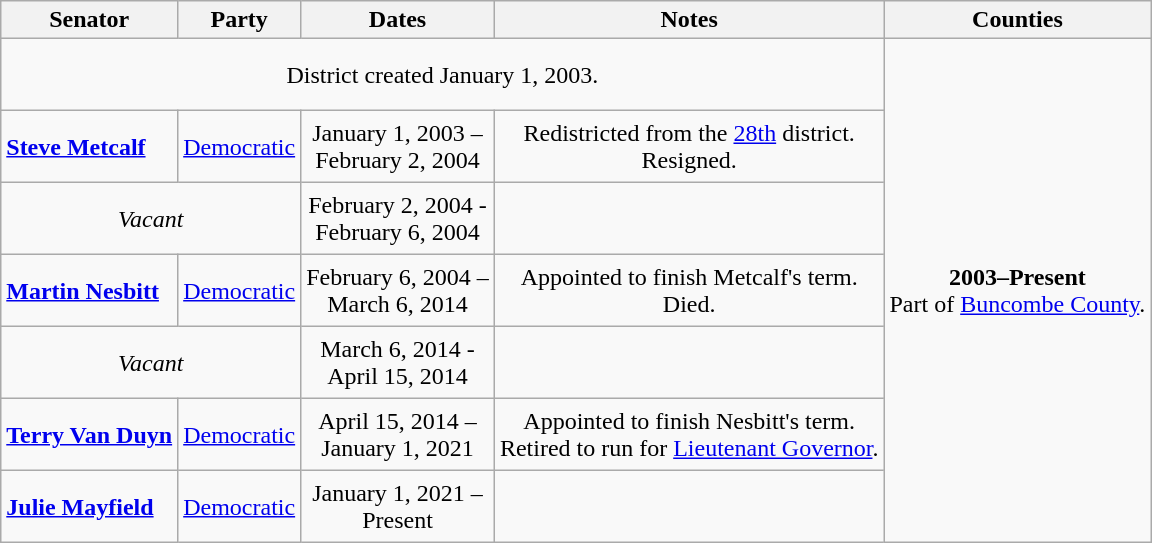<table class=wikitable style="text-align:center">
<tr>
<th>Senator</th>
<th>Party</th>
<th>Dates</th>
<th>Notes</th>
<th>Counties</th>
</tr>
<tr style="height:3em">
<td colspan=4>District created January 1, 2003.</td>
<td rowspan=7><strong>2003–Present</strong><br> Part of <a href='#'>Buncombe County</a>.</td>
</tr>
<tr style="height:3em">
<td align=left><strong><a href='#'>Steve Metcalf</a></strong></td>
<td><a href='#'>Democratic</a></td>
<td nowrap>January 1, 2003 – <br> February 2, 2004</td>
<td>Redistricted from the <a href='#'>28th</a> district. <br> Resigned.</td>
</tr>
<tr style="height:3em">
<td colspan=2><em>Vacant</em></td>
<td nowrap>February 2, 2004 - <br> February 6, 2004</td>
</tr>
<tr style="height:3em">
<td align=left><strong><a href='#'>Martin Nesbitt</a></strong></td>
<td><a href='#'>Democratic</a></td>
<td nowrap>February 6, 2004 – <br> March 6, 2014</td>
<td>Appointed to finish Metcalf's term. <br> Died.</td>
</tr>
<tr style="height:3em">
<td colspan=2><em>Vacant</em></td>
<td nowrap>March 6, 2014 - <br> April 15, 2014</td>
</tr>
<tr style="height:3em">
<td align=left><strong><a href='#'>Terry Van Duyn</a></strong></td>
<td><a href='#'>Democratic</a></td>
<td nowrap>April 15, 2014 – <br> January 1, 2021</td>
<td>Appointed to finish Nesbitt's term. <br> Retired to run for <a href='#'>Lieutenant Governor</a>.</td>
</tr>
<tr style="height:3em">
<td align=left><strong><a href='#'>Julie Mayfield</a></strong></td>
<td><a href='#'>Democratic</a></td>
<td nowrap>January 1, 2021 – <br> Present</td>
<td></td>
</tr>
</table>
